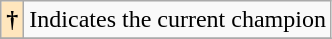<table class="wikitable">
<tr>
<th style="background-color:#FFE6BD">†</th>
<td>Indicates the current champion</td>
</tr>
<tr>
</tr>
</table>
